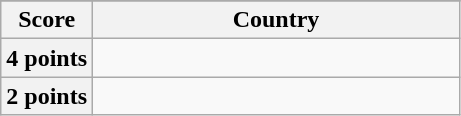<table class="wikitable">
<tr>
</tr>
<tr>
<th scope="col" width="20%">Score</th>
<th scope="col">Country</th>
</tr>
<tr>
<th scope="row">4 points</th>
<td></td>
</tr>
<tr>
<th scope="row">2 points</th>
<td></td>
</tr>
</table>
